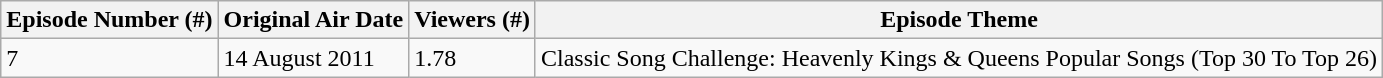<table class="wikitable">
<tr>
<th>Episode Number (#)</th>
<th>Original Air Date</th>
<th>Viewers (#)</th>
<th>Episode Theme</th>
</tr>
<tr>
<td>7</td>
<td>14 August 2011</td>
<td>1.78</td>
<td>Classic Song Challenge: Heavenly Kings & Queens Popular Songs (Top 30 To Top 26)</td>
</tr>
</table>
